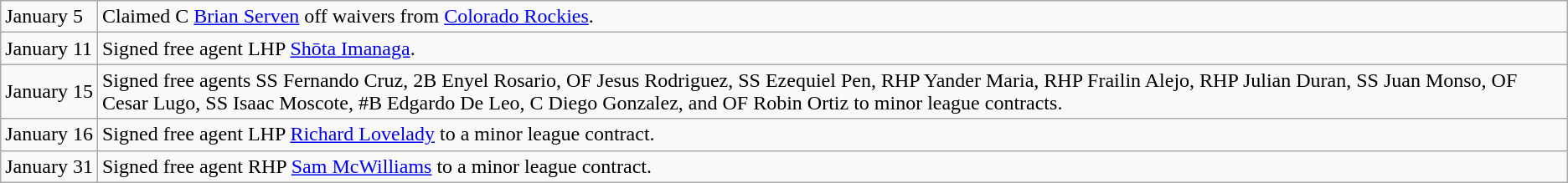<table class="wikitable">
<tr>
<td>January 5</td>
<td>Claimed C <a href='#'>Brian Serven</a> off waivers from <a href='#'>Colorado Rockies</a>.</td>
</tr>
<tr>
<td>January 11</td>
<td>Signed free agent LHP <a href='#'>Shōta Imanaga</a>.</td>
</tr>
<tr>
<td>January 15</td>
<td>Signed free agents SS Fernando Cruz, 2B Enyel Rosario, OF Jesus Rodriguez, SS Ezequiel Pen, RHP Yander Maria, RHP Frailin Alejo, RHP Julian Duran, SS Juan Monso, OF Cesar Lugo, SS Isaac Moscote, #B Edgardo De Leo, C Diego Gonzalez, and OF Robin Ortiz to minor league contracts.</td>
</tr>
<tr>
<td>January 16</td>
<td>Signed free agent LHP <a href='#'>Richard Lovelady</a> to a minor league contract.</td>
</tr>
<tr>
<td>January 31</td>
<td>Signed free agent RHP <a href='#'>Sam McWilliams</a> to a minor league contract.</td>
</tr>
</table>
